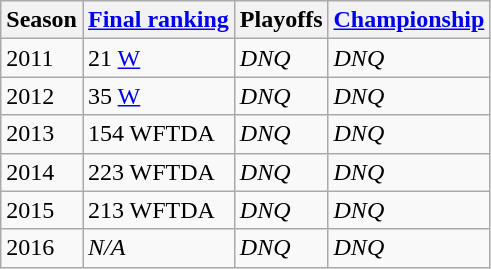<table class="wikitable sortable">
<tr>
<th>Season</th>
<th><a href='#'>Final ranking</a></th>
<th>Playoffs</th>
<th><a href='#'>Championship</a></th>
</tr>
<tr>
<td>2011</td>
<td>21 <a href='#'>W</a></td>
<td><em>DNQ</em></td>
<td><em>DNQ</em></td>
</tr>
<tr>
<td>2012</td>
<td>35 <a href='#'>W</a></td>
<td><em>DNQ</em></td>
<td><em>DNQ</em></td>
</tr>
<tr>
<td>2013</td>
<td>154 WFTDA</td>
<td><em>DNQ</em></td>
<td><em>DNQ</em></td>
</tr>
<tr>
<td>2014</td>
<td>223 WFTDA</td>
<td><em>DNQ</em></td>
<td><em>DNQ</em></td>
</tr>
<tr>
<td>2015</td>
<td>213 WFTDA</td>
<td><em>DNQ</em></td>
<td><em>DNQ</em></td>
</tr>
<tr>
<td>2016</td>
<td><em>N/A</em></td>
<td><em>DNQ</em></td>
<td><em>DNQ</em></td>
</tr>
</table>
